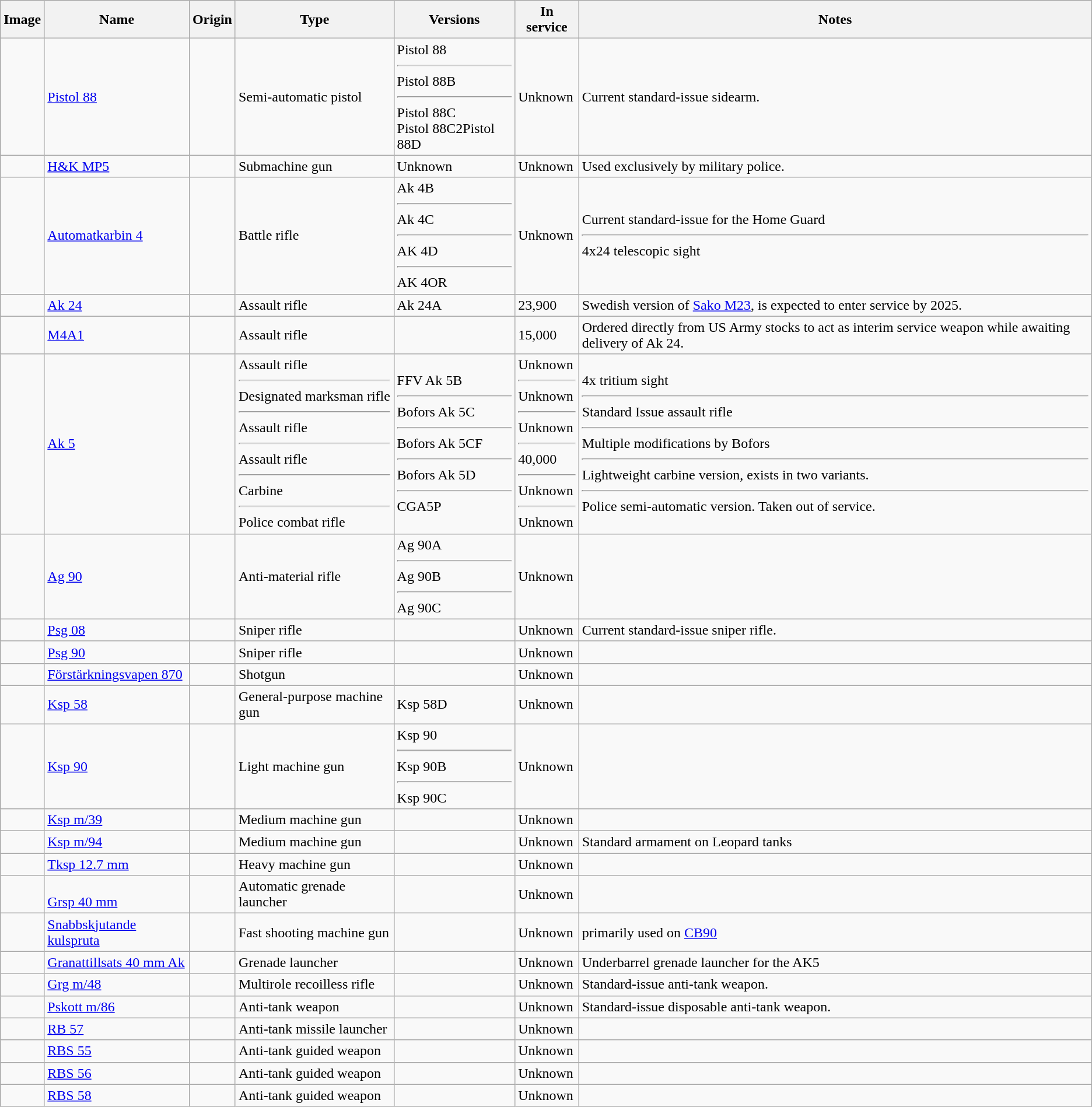<table class="wikitable">
<tr>
<th>Image</th>
<th>Name</th>
<th>Origin</th>
<th>Type</th>
<th>Versions</th>
<th>In service</th>
<th>Notes</th>
</tr>
<tr>
<td></td>
<td><a href='#'>Pistol 88</a></td>
<td></td>
<td>Semi-automatic pistol</td>
<td>Pistol 88<hr>Pistol 88B<hr>Pistol 88C<br>Pistol 88C2Pistol 88D</td>
<td>Unknown</td>
<td>Current standard-issue sidearm.</td>
</tr>
<tr>
<td></td>
<td><a href='#'>H&K MP5</a></td>
<td></td>
<td>Submachine gun</td>
<td>Unknown</td>
<td>Unknown</td>
<td>Used exclusively by military police.</td>
</tr>
<tr>
<td></td>
<td><a href='#'>Automatkarbin 4</a></td>
<td></td>
<td>Battle rifle</td>
<td>Ak 4B<hr>Ak 4C<hr>AK 4D<hr>AK 4OR</td>
<td>Unknown</td>
<td>Current standard-issue for the Home Guard<hr>4x24 telescopic sight</td>
</tr>
<tr>
<td></td>
<td><a href='#'>Ak 24</a></td>
<td></td>
<td>Assault rifle</td>
<td>Ak 24A</td>
<td>23,900</td>
<td>Swedish version of <a href='#'>Sako M23</a>, is expected to enter service by 2025.</td>
</tr>
<tr>
<td></td>
<td><a href='#'>M4A1</a></td>
<td></td>
<td>Assault rifle</td>
<td></td>
<td>15,000</td>
<td>Ordered directly from US Army stocks to act as interim service weapon while awaiting delivery of Ak 24.</td>
</tr>
<tr>
<td></td>
<td><a href='#'>Ak 5</a></td>
<td></td>
<td>Assault rifle<hr>Designated marksman rifle<hr>Assault rifle<hr>Assault rifle<hr>Carbine<hr>Police combat rifle</td>
<td>FFV Ak 5B<hr>Bofors Ak 5C<hr>Bofors Ak 5CF<hr>Bofors Ak 5D<hr>CGA5P</td>
<td>Unknown<hr>Unknown<hr>Unknown<hr>40,000<hr>Unknown<hr>Unknown</td>
<td>4x tritium sight<hr>Standard Issue assault rifle<hr>Multiple modifications by Bofors<hr>Lightweight carbine version, exists in two variants.<hr>Police semi-automatic version. Taken out of service.</td>
</tr>
<tr>
<td></td>
<td><a href='#'>Ag 90</a></td>
<td></td>
<td>Anti-material rifle</td>
<td>Ag 90A<hr>Ag 90B<hr>Ag 90C</td>
<td>Unknown</td>
<td></td>
</tr>
<tr>
<td></td>
<td><a href='#'>Psg 08</a></td>
<td></td>
<td>Sniper rifle</td>
<td></td>
<td>Unknown</td>
<td>Current standard-issue sniper rifle.</td>
</tr>
<tr>
<td></td>
<td><a href='#'>Psg 90</a></td>
<td></td>
<td>Sniper rifle</td>
<td></td>
<td>Unknown</td>
<td></td>
</tr>
<tr>
<td></td>
<td><a href='#'>Förstärkningsvapen 870</a></td>
<td></td>
<td>Shotgun</td>
<td></td>
<td>Unknown</td>
<td></td>
</tr>
<tr>
<td></td>
<td><a href='#'>Ksp 58</a></td>
<td></td>
<td>General-purpose machine gun</td>
<td>Ksp 58D</td>
<td>Unknown</td>
<td></td>
</tr>
<tr>
<td></td>
<td><a href='#'>Ksp 90</a></td>
<td></td>
<td>Light machine gun</td>
<td>Ksp 90<hr>Ksp 90B<hr>Ksp 90C</td>
<td>Unknown</td>
<td></td>
</tr>
<tr>
<td></td>
<td><a href='#'>Ksp m/39</a></td>
<td></td>
<td>Medium machine gun</td>
<td></td>
<td>Unknown</td>
<td></td>
</tr>
<tr>
<td></td>
<td><a href='#'>Ksp m/94</a></td>
<td></td>
<td>Medium machine gun</td>
<td></td>
<td>Unknown</td>
<td>Standard armament on Leopard tanks</td>
</tr>
<tr>
<td></td>
<td><a href='#'>Tksp 12.7 mm</a></td>
<td></td>
<td>Heavy machine gun</td>
<td></td>
<td>Unknown</td>
<td></td>
</tr>
<tr>
<td></td>
<td><br><a href='#'>Grsp 40 mm</a></td>
<td></td>
<td>Automatic grenade launcher</td>
<td></td>
<td>Unknown</td>
<td></td>
</tr>
<tr>
<td></td>
<td><a href='#'>Snabbskjutande kulspruta</a></td>
<td></td>
<td>Fast shooting machine gun</td>
<td></td>
<td>Unknown</td>
<td>primarily used on <a href='#'>CB90</a></td>
</tr>
<tr>
<td></td>
<td><a href='#'>Granattillsats 40 mm Ak</a></td>
<td></td>
<td>Grenade launcher</td>
<td></td>
<td>Unknown</td>
<td>Underbarrel grenade launcher for the AK5</td>
</tr>
<tr>
<td></td>
<td><a href='#'>Grg m/48</a></td>
<td></td>
<td>Multirole recoilless rifle</td>
<td></td>
<td>Unknown</td>
<td>Standard-issue anti-tank weapon.</td>
</tr>
<tr>
<td></td>
<td><a href='#'>Pskott m/86</a></td>
<td></td>
<td>Anti-tank weapon</td>
<td></td>
<td>Unknown</td>
<td>Standard-issue disposable anti-tank weapon.</td>
</tr>
<tr>
<td></td>
<td><a href='#'>RB 57</a></td>
<td></td>
<td>Anti-tank missile launcher</td>
<td></td>
<td>Unknown</td>
<td></td>
</tr>
<tr>
<td></td>
<td><a href='#'>RBS 55</a></td>
<td></td>
<td>Anti-tank guided weapon</td>
<td></td>
<td>Unknown</td>
<td></td>
</tr>
<tr>
<td></td>
<td><a href='#'>RBS 56</a></td>
<td></td>
<td>Anti-tank guided weapon</td>
<td></td>
<td>Unknown</td>
<td></td>
</tr>
<tr>
<td></td>
<td><a href='#'>RBS 58</a></td>
<td></td>
<td>Anti-tank guided weapon</td>
<td></td>
<td>Unknown</td>
<td></td>
</tr>
</table>
